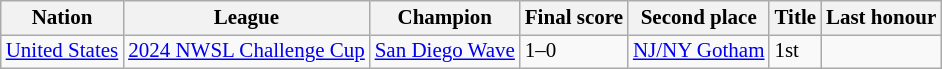<table class=wikitable style="font-size:14px">
<tr>
<th>Nation</th>
<th>League</th>
<th>Champion</th>
<th>Final score</th>
<th>Second place</th>
<th data-sort-type="number">Title</th>
<th>Last honour</th>
</tr>
<tr>
<td align=left rowspan=> <a href='#'>United States</a></td>
<td align=left><a href='#'>2024 NWSL Challenge Cup</a></td>
<td><a href='#'>San Diego Wave</a></td>
<td>1–0</td>
<td><a href='#'>NJ/NY Gotham</a></td>
<td>1st</td>
<td></td>
</tr>
</table>
